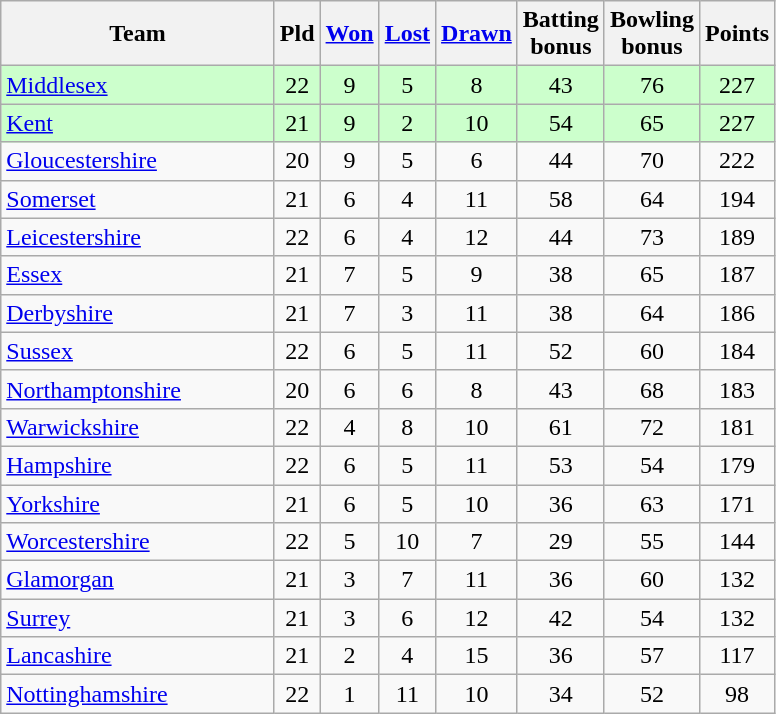<table class="wikitable" style="text-align:center;">
<tr>
<th width=175>Team</th>
<th width=20 abbr="Played">Pld</th>
<th width=20 abbr="Won"><a href='#'>Won</a></th>
<th width=20 abbr="Lost"><a href='#'>Lost</a></th>
<th width=20 abbr="Drawn"><a href='#'>Drawn</a></th>
<th width=20 abbr="Bonus points">Batting bonus</th>
<th width=20 abbr="Bonus points">Bowling bonus</th>
<th width=20 abbr="Points">Points</th>
</tr>
<tr style="background:#ccffcc;">
<td style="text-align:left;"><a href='#'>Middlesex</a></td>
<td>22</td>
<td>9</td>
<td>5</td>
<td>8</td>
<td>43</td>
<td>76</td>
<td>227</td>
</tr>
<tr style="background:#ccffcc;">
<td style="text-align:left;"><a href='#'>Kent</a></td>
<td>21</td>
<td>9</td>
<td>2</td>
<td>10</td>
<td>54</td>
<td>65</td>
<td>227</td>
</tr>
<tr>
<td style="text-align:left;"><a href='#'>Gloucestershire</a></td>
<td>20</td>
<td>9</td>
<td>5</td>
<td>6</td>
<td>44</td>
<td>70</td>
<td>222</td>
</tr>
<tr>
<td style="text-align:left;"><a href='#'>Somerset</a></td>
<td>21</td>
<td>6</td>
<td>4</td>
<td>11</td>
<td>58</td>
<td>64</td>
<td>194</td>
</tr>
<tr>
<td style="text-align:left;"><a href='#'>Leicestershire</a></td>
<td>22</td>
<td>6</td>
<td>4</td>
<td>12</td>
<td>44</td>
<td>73</td>
<td>189</td>
</tr>
<tr>
<td style="text-align:left;"><a href='#'>Essex</a></td>
<td>21</td>
<td>7</td>
<td>5</td>
<td>9</td>
<td>38</td>
<td>65</td>
<td>187</td>
</tr>
<tr>
<td style="text-align:left;"><a href='#'>Derbyshire</a></td>
<td>21</td>
<td>7</td>
<td>3</td>
<td>11</td>
<td>38</td>
<td>64</td>
<td>186</td>
</tr>
<tr>
<td style="text-align:left;"><a href='#'>Sussex</a></td>
<td>22</td>
<td>6</td>
<td>5</td>
<td>11</td>
<td>52</td>
<td>60</td>
<td>184</td>
</tr>
<tr>
<td style="text-align:left;"><a href='#'>Northamptonshire</a></td>
<td>20</td>
<td>6</td>
<td>6</td>
<td>8</td>
<td>43</td>
<td>68</td>
<td>183</td>
</tr>
<tr>
<td style="text-align:left;"><a href='#'>Warwickshire</a></td>
<td>22</td>
<td>4</td>
<td>8</td>
<td>10</td>
<td>61</td>
<td>72</td>
<td>181</td>
</tr>
<tr>
<td style="text-align:left;"><a href='#'>Hampshire</a></td>
<td>22</td>
<td>6</td>
<td>5</td>
<td>11</td>
<td>53</td>
<td>54</td>
<td>179</td>
</tr>
<tr>
<td style="text-align:left;"><a href='#'>Yorkshire</a></td>
<td>21</td>
<td>6</td>
<td>5</td>
<td>10</td>
<td>36</td>
<td>63</td>
<td>171</td>
</tr>
<tr>
<td style="text-align:left;"><a href='#'>Worcestershire</a></td>
<td>22</td>
<td>5</td>
<td>10</td>
<td>7</td>
<td>29</td>
<td>55</td>
<td>144</td>
</tr>
<tr>
<td style="text-align:left;"><a href='#'>Glamorgan</a></td>
<td>21</td>
<td>3</td>
<td>7</td>
<td>11</td>
<td>36</td>
<td>60</td>
<td>132</td>
</tr>
<tr>
<td style="text-align:left;"><a href='#'>Surrey</a></td>
<td>21</td>
<td>3</td>
<td>6</td>
<td>12</td>
<td>42</td>
<td>54</td>
<td>132</td>
</tr>
<tr>
<td style="text-align:left;"><a href='#'>Lancashire</a></td>
<td>21</td>
<td>2</td>
<td>4</td>
<td>15</td>
<td>36</td>
<td>57</td>
<td>117</td>
</tr>
<tr>
<td style="text-align:left;"><a href='#'>Nottinghamshire</a></td>
<td>22</td>
<td>1</td>
<td>11</td>
<td>10</td>
<td>34</td>
<td>52</td>
<td>98</td>
</tr>
</table>
